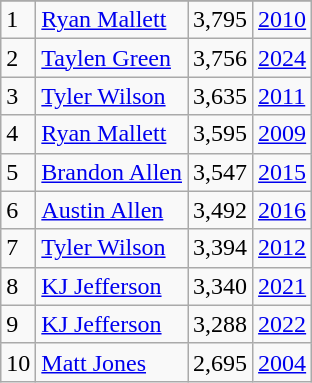<table class="wikitable">
<tr>
</tr>
<tr>
<td>1</td>
<td><a href='#'>Ryan Mallett</a></td>
<td><abbr>3,795</abbr></td>
<td><a href='#'>2010</a></td>
</tr>
<tr>
<td>2</td>
<td><a href='#'>Taylen Green</a></td>
<td><abbr>3,756</abbr></td>
<td><a href='#'>2024</a></td>
</tr>
<tr>
<td>3</td>
<td><a href='#'>Tyler Wilson</a></td>
<td><abbr>3,635</abbr></td>
<td><a href='#'>2011</a></td>
</tr>
<tr>
<td>4</td>
<td><a href='#'>Ryan Mallett</a></td>
<td><abbr>3,595</abbr></td>
<td><a href='#'>2009</a></td>
</tr>
<tr>
<td>5</td>
<td><a href='#'>Brandon Allen</a></td>
<td><abbr>3,547</abbr></td>
<td><a href='#'>2015</a></td>
</tr>
<tr>
<td>6</td>
<td><a href='#'>Austin Allen</a></td>
<td><abbr>3,492</abbr></td>
<td><a href='#'>2016</a></td>
</tr>
<tr>
<td>7</td>
<td><a href='#'>Tyler Wilson</a></td>
<td><abbr>3,394</abbr></td>
<td><a href='#'>2012</a></td>
</tr>
<tr>
<td>8</td>
<td><a href='#'>KJ Jefferson</a></td>
<td><abbr>3,340</abbr></td>
<td><a href='#'>2021</a></td>
</tr>
<tr>
<td>9</td>
<td><a href='#'>KJ Jefferson</a></td>
<td><abbr>3,288</abbr></td>
<td><a href='#'>2022</a></td>
</tr>
<tr>
<td>10</td>
<td><a href='#'>Matt Jones</a></td>
<td><abbr>2,695</abbr></td>
<td><a href='#'>2004</a></td>
</tr>
</table>
